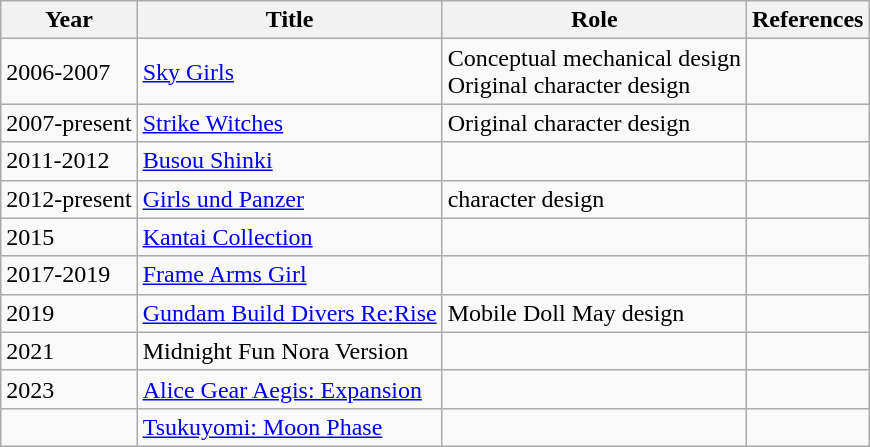<table class="wikitable">
<tr>
<th>Year</th>
<th>Title</th>
<th>Role</th>
<th>References</th>
</tr>
<tr>
<td>2006-2007</td>
<td><a href='#'>Sky Girls</a></td>
<td>Conceptual mechanical design<br>Original character design</td>
<td></td>
</tr>
<tr>
<td>2007-present</td>
<td><a href='#'>Strike Witches</a></td>
<td>Original character design</td>
<td></td>
</tr>
<tr>
<td>2011-2012</td>
<td><a href='#'>Busou Shinki</a></td>
<td></td>
<td></td>
</tr>
<tr>
<td>2012-present</td>
<td><a href='#'>Girls und Panzer</a></td>
<td>character design</td>
<td></td>
</tr>
<tr>
<td>2015</td>
<td><a href='#'>Kantai Collection</a></td>
<td></td>
<td></td>
</tr>
<tr>
<td>2017-2019</td>
<td><a href='#'>Frame Arms Girl</a></td>
<td></td>
<td></td>
</tr>
<tr>
<td>2019</td>
<td><a href='#'>Gundam Build Divers Re:Rise</a></td>
<td>Mobile Doll May design</td>
<td></td>
</tr>
<tr>
<td>2021</td>
<td>Midnight Fun Nora Version</td>
<td></td>
<td></td>
</tr>
<tr>
<td>2023</td>
<td><a href='#'>Alice Gear Aegis: Expansion</a></td>
<td></td>
<td></td>
</tr>
<tr>
<td></td>
<td><a href='#'>Tsukuyomi: Moon Phase</a></td>
<td></td>
<td></td>
</tr>
</table>
